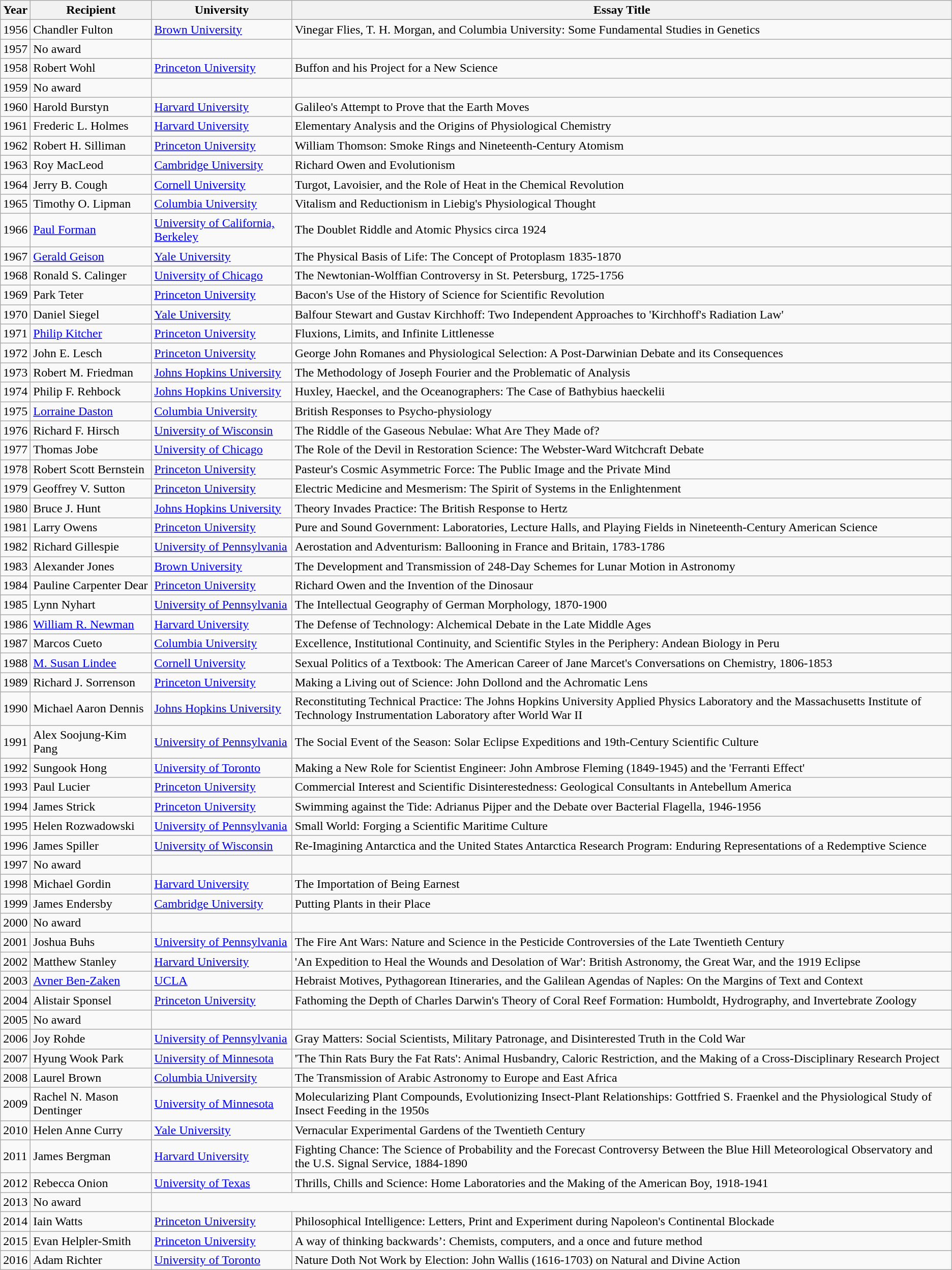<table class="wikitable">
<tr>
<th>Year</th>
<th>Recipient</th>
<th>University</th>
<th>Essay Title</th>
</tr>
<tr>
<td>1956</td>
<td>Chandler Fulton</td>
<td><a href='#'>Brown University</a></td>
<td>Vinegar Flies, T. H. Morgan, and Columbia University: Some Fundamental Studies in Genetics</td>
</tr>
<tr>
<td>1957</td>
<td>No award</td>
<td></td>
</tr>
<tr>
<td>1958</td>
<td>Robert Wohl</td>
<td><a href='#'>Princeton University</a></td>
<td>Buffon and his Project for a New Science</td>
</tr>
<tr>
<td>1959</td>
<td>No award</td>
<td></td>
</tr>
<tr>
<td>1960</td>
<td>Harold Burstyn</td>
<td><a href='#'>Harvard University</a></td>
<td>Galileo's Attempt to Prove that the Earth Moves</td>
</tr>
<tr>
<td>1961</td>
<td>Frederic L. Holmes</td>
<td><a href='#'>Harvard University</a></td>
<td>Elementary Analysis and the Origins of Physiological Chemistry</td>
</tr>
<tr>
<td>1962</td>
<td>Robert H. Silliman</td>
<td><a href='#'>Princeton University</a></td>
<td>William Thomson: Smoke Rings and Nineteenth-Century Atomism</td>
</tr>
<tr>
<td>1963</td>
<td>Roy MacLeod</td>
<td><a href='#'>Cambridge University</a></td>
<td>Richard Owen and Evolutionism</td>
</tr>
<tr>
<td>1964</td>
<td>Jerry B. Cough</td>
<td><a href='#'>Cornell University</a></td>
<td>Turgot, Lavoisier, and the Role of Heat in the Chemical Revolution</td>
</tr>
<tr>
<td>1965</td>
<td>Timothy O. Lipman</td>
<td><a href='#'>Columbia University</a></td>
<td>Vitalism and Reductionism in Liebig's Physiological Thought</td>
</tr>
<tr>
<td>1966</td>
<td><a href='#'>Paul Forman</a></td>
<td><a href='#'>University of California, Berkeley</a></td>
<td>The Doublet Riddle and Atomic Physics circa 1924</td>
</tr>
<tr>
<td>1967</td>
<td><a href='#'>Gerald Geison</a></td>
<td><a href='#'>Yale University</a></td>
<td>The Physical Basis of Life: The Concept of Protoplasm 1835-1870</td>
</tr>
<tr>
<td>1968</td>
<td>Ronald S. Calinger</td>
<td><a href='#'>University of Chicago</a></td>
<td>The Newtonian-Wolffian Controversy in St. Petersburg, 1725-1756 </td>
</tr>
<tr>
<td>1969</td>
<td>Park Teter</td>
<td><a href='#'>Princeton University</a></td>
<td>Bacon's Use of the History of Science for Scientific Revolution</td>
</tr>
<tr>
<td>1970</td>
<td>Daniel Siegel</td>
<td><a href='#'>Yale University</a></td>
<td>Balfour Stewart and Gustav Kirchhoff: Two Independent Approaches to 'Kirchhoff's Radiation Law'</td>
</tr>
<tr>
<td>1971</td>
<td><a href='#'>Philip Kitcher</a></td>
<td><a href='#'>Princeton University</a></td>
<td>Fluxions, Limits, and Infinite Littlenesse</td>
</tr>
<tr>
<td>1972</td>
<td>John E. Lesch</td>
<td><a href='#'>Princeton University</a></td>
<td>George John Romanes and Physiological Selection: A Post-Darwinian Debate and its Consequences</td>
</tr>
<tr>
<td>1973</td>
<td>Robert M. Friedman</td>
<td><a href='#'>Johns Hopkins University</a></td>
<td>The Methodology of Joseph Fourier and the Problematic of Analysis</td>
</tr>
<tr>
<td>1974</td>
<td>Philip F. Rehbock</td>
<td><a href='#'>Johns Hopkins University</a></td>
<td>Huxley, Haeckel, and the Oceanographers: The Case of Bathybius haeckelii</td>
</tr>
<tr>
<td>1975</td>
<td><a href='#'>Lorraine Daston</a></td>
<td><a href='#'>Columbia University</a></td>
<td>British Responses to Psycho-physiology</td>
</tr>
<tr>
<td>1976</td>
<td>Richard F. Hirsch</td>
<td><a href='#'>University of Wisconsin</a></td>
<td>The Riddle of the Gaseous Nebulae: What Are They Made of?</td>
</tr>
<tr>
<td>1977</td>
<td>Thomas Jobe</td>
<td><a href='#'>University of Chicago</a></td>
<td>The Role of the Devil in Restoration Science: The Webster-Ward Witchcraft Debate</td>
</tr>
<tr>
<td>1978</td>
<td>Robert Scott Bernstein</td>
<td><a href='#'>Princeton University</a></td>
<td>Pasteur's Cosmic Asymmetric Force: The Public Image and the Private Mind</td>
</tr>
<tr>
<td>1979</td>
<td>Geoffrey V. Sutton</td>
<td><a href='#'>Princeton University</a></td>
<td>Electric Medicine and Mesmerism: The Spirit of Systems in the Enlightenment</td>
</tr>
<tr>
<td>1980</td>
<td>Bruce J. Hunt</td>
<td><a href='#'>Johns Hopkins University</a></td>
<td>Theory Invades Practice: The British Response to Hertz</td>
</tr>
<tr>
<td>1981</td>
<td>Larry Owens</td>
<td><a href='#'>Princeton University</a></td>
<td>Pure and Sound Government: Laboratories, Lecture Halls, and Playing Fields in Nineteenth-Century American Science</td>
</tr>
<tr>
<td>1982</td>
<td>Richard Gillespie</td>
<td><a href='#'>University of Pennsylvania</a></td>
<td>Aerostation and Adventurism: Ballooning in France and Britain, 1783-1786</td>
</tr>
<tr>
<td>1983</td>
<td>Alexander Jones</td>
<td><a href='#'>Brown University</a></td>
<td>The Development and Transmission of 248-Day Schemes for Lunar Motion in Astronomy</td>
</tr>
<tr>
<td>1984</td>
<td>Pauline Carpenter Dear</td>
<td><a href='#'>Princeton University</a></td>
<td>Richard Owen and the Invention of the Dinosaur</td>
</tr>
<tr>
<td>1985</td>
<td>Lynn Nyhart</td>
<td><a href='#'>University of Pennsylvania</a></td>
<td>The Intellectual Geography of German Morphology, 1870-1900</td>
</tr>
<tr>
<td>1986</td>
<td><a href='#'>William R. Newman</a></td>
<td><a href='#'>Harvard University</a></td>
<td>The Defense of Technology: Alchemical Debate in the Late Middle Ages</td>
</tr>
<tr>
<td>1987</td>
<td>Marcos Cueto</td>
<td><a href='#'>Columbia University</a></td>
<td>Excellence, Institutional Continuity, and Scientific Styles in the Periphery: Andean Biology in Peru</td>
</tr>
<tr>
<td>1988</td>
<td><a href='#'>M. Susan Lindee</a></td>
<td><a href='#'>Cornell University</a></td>
<td>Sexual Politics of a Textbook: The American Career of Jane Marcet's Conversations on Chemistry, 1806-1853</td>
</tr>
<tr>
<td>1989</td>
<td>Richard J. Sorrenson</td>
<td><a href='#'>Princeton University</a></td>
<td>Making a Living out of Science: John Dollond and the Achromatic Lens</td>
</tr>
<tr>
<td>1990</td>
<td>Michael Aaron Dennis</td>
<td><a href='#'>Johns Hopkins University</a></td>
<td>Reconstituting Technical Practice: The Johns Hopkins University Applied Physics Laboratory and the Massachusetts Institute of Technology Instrumentation Laboratory after World War II</td>
</tr>
<tr>
<td>1991</td>
<td>Alex Soojung-Kim Pang</td>
<td><a href='#'>University of Pennsylvania</a></td>
<td>The Social Event of the Season: Solar Eclipse Expeditions and 19th-Century Scientific Culture</td>
</tr>
<tr>
<td>1992</td>
<td>Sungook Hong</td>
<td><a href='#'>University of Toronto</a></td>
<td>Making a New Role for Scientist Engineer: John Ambrose Fleming (1849-1945) and the 'Ferranti Effect'</td>
</tr>
<tr>
<td>1993</td>
<td>Paul Lucier</td>
<td><a href='#'>Princeton University</a></td>
<td>Commercial Interest and Scientific Disinterestedness: Geological Consultants in Antebellum America</td>
</tr>
<tr>
<td>1994</td>
<td>James Strick</td>
<td><a href='#'>Princeton University</a></td>
<td>Swimming against the Tide: Adrianus Pijper and the Debate over Bacterial Flagella, 1946-1956</td>
</tr>
<tr>
<td>1995</td>
<td>Helen Rozwadowski</td>
<td><a href='#'>University of Pennsylvania</a></td>
<td>Small World: Forging a Scientific Maritime Culture</td>
</tr>
<tr>
<td>1996</td>
<td>James Spiller</td>
<td><a href='#'>University of Wisconsin</a></td>
<td>Re-Imagining Antarctica and the United States Antarctica Research Program: Enduring Representations of a Redemptive Science</td>
</tr>
<tr>
<td>1997</td>
<td>No award</td>
<td></td>
</tr>
<tr>
<td>1998</td>
<td>Michael Gordin</td>
<td><a href='#'>Harvard University</a></td>
<td>The Importation of Being Earnest</td>
</tr>
<tr>
<td>1999</td>
<td>James Endersby</td>
<td><a href='#'>Cambridge University</a></td>
<td>Putting Plants in their Place</td>
</tr>
<tr>
<td>2000</td>
<td>No award</td>
<td></td>
</tr>
<tr>
<td>2001</td>
<td>Joshua Buhs</td>
<td><a href='#'>University of Pennsylvania</a></td>
<td>The Fire Ant Wars: Nature and Science in the Pesticide Controversies of the Late Twentieth Century</td>
</tr>
<tr>
<td>2002</td>
<td>Matthew Stanley</td>
<td><a href='#'>Harvard University</a></td>
<td>'An Expedition to Heal the Wounds and Desolation of War': British Astronomy, the Great War, and the 1919 Eclipse</td>
</tr>
<tr>
<td>2003</td>
<td><a href='#'>Avner Ben-Zaken</a></td>
<td><a href='#'>UCLA</a></td>
<td>Hebraist Motives, Pythagorean Itineraries, and the Galilean Agendas of Naples: On the Margins of Text and Context</td>
</tr>
<tr>
<td>2004</td>
<td>Alistair Sponsel</td>
<td><a href='#'>Princeton University</a></td>
<td>Fathoming the Depth of Charles Darwin's Theory of Coral Reef Formation: Humboldt, Hydrography, and Invertebrate Zoology</td>
</tr>
<tr>
<td>2005</td>
<td>No award</td>
<td></td>
</tr>
<tr>
<td>2006</td>
<td>Joy Rohde</td>
<td><a href='#'>University of Pennsylvania</a></td>
<td>Gray Matters: Social Scientists, Military Patronage, and Disinterested Truth in the Cold War</td>
</tr>
<tr>
<td>2007</td>
<td>Hyung Wook Park</td>
<td><a href='#'>University of Minnesota</a></td>
<td>'The Thin Rats Bury the Fat Rats': Animal Husbandry, Caloric Restriction, and the Making of a Cross-Disciplinary Research Project</td>
</tr>
<tr>
<td>2008</td>
<td>Laurel Brown</td>
<td><a href='#'>Columbia University</a></td>
<td>The Transmission of Arabic Astronomy to Europe and East Africa</td>
</tr>
<tr>
<td>2009</td>
<td>Rachel N. Mason Dentinger</td>
<td><a href='#'>University of Minnesota</a></td>
<td>Molecularizing Plant Compounds, Evolutionizing Insect-Plant Relationships: Gottfried S. Fraenkel and the Physiological Study of Insect Feeding in the 1950s</td>
</tr>
<tr>
<td>2010</td>
<td>Helen Anne Curry</td>
<td><a href='#'>Yale University</a></td>
<td>Vernacular Experimental Gardens of the Twentieth Century</td>
</tr>
<tr>
<td>2011</td>
<td>James Bergman</td>
<td><a href='#'>Harvard University</a></td>
<td>Fighting Chance: The Science of Probability and the Forecast Controversy Between the Blue Hill Meteorological Observatory and the U.S. Signal Service, 1884-1890</td>
</tr>
<tr>
<td>2012</td>
<td>Rebecca Onion</td>
<td><a href='#'>University of Texas</a></td>
<td>Thrills, Chills and Science: Home Laboratories and the Making of the American Boy, 1918-1941</td>
</tr>
<tr>
<td>2013</td>
<td>No award</td>
</tr>
<tr>
<td>2014</td>
<td>Iain Watts</td>
<td><a href='#'>Princeton University</a></td>
<td>Philosophical Intelligence: Letters, Print and Experiment during Napoleon's Continental Blockade</td>
</tr>
<tr>
<td>2015</td>
<td>Evan Helpler-Smith</td>
<td><a href='#'>Princeton University</a></td>
<td>A way of thinking backwards’: Chemists, computers, and a once and future method</td>
</tr>
<tr>
<td>2016</td>
<td>Adam Richter</td>
<td><a href='#'>University of Toronto</a></td>
<td>Nature Doth Not Work by Election: John Wallis (1616-1703) on Natural and Divine Action</td>
</tr>
</table>
